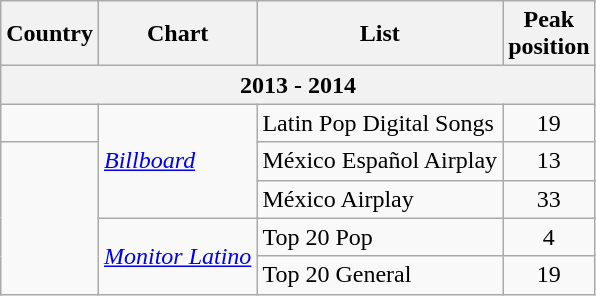<table class="wikitable sortable">
<tr>
<th>Country</th>
<th>Chart</th>
<th>List</th>
<th>Peak<br>position</th>
</tr>
<tr>
<th colspan="4">2013 - 2014</th>
</tr>
<tr>
<td></td>
<td rowspan=3><em><a href='#'>Billboard</a></em></td>
<td>Latin Pop Digital Songs</td>
<td align="center">19</td>
</tr>
<tr>
<td rowspan=4></td>
<td>México Español Airplay</td>
<td align="center">13</td>
</tr>
<tr>
<td>México Airplay</td>
<td align="center">33</td>
</tr>
<tr>
<td rowspan=2><em><a href='#'>Monitor Latino</a></em></td>
<td>Top 20 Pop</td>
<td align="center">4</td>
</tr>
<tr>
<td>Top 20 General</td>
<td align="center">19</td>
</tr>
</table>
